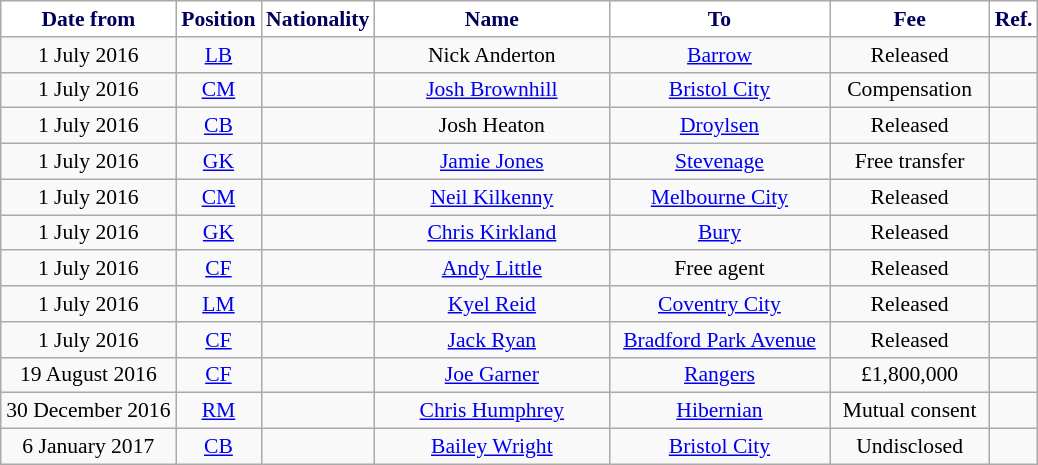<table class="wikitable"  style="text-align:center; font-size:90%; ">
<tr>
<th style="background:#fff; color:#00005a; width:110px;">Date from</th>
<th style="background:#fff; color:#00005a; width:50px;">Position</th>
<th style="background:#fff; color:#00005a; width:50px;">Nationality</th>
<th style="background:#fff; color:#00005a; width:150px;">Name</th>
<th style="background:#fff; color:#00005a; width:140px;">To</th>
<th style="background:#fff; color:#00005a; width:100px;">Fee</th>
<th style="background:#fff; color:#00005a; width:25px;">Ref.</th>
</tr>
<tr>
<td>1 July 2016</td>
<td><a href='#'>LB</a></td>
<td></td>
<td>Nick Anderton</td>
<td><a href='#'>Barrow</a> </td>
<td>Released</td>
<td></td>
</tr>
<tr>
<td>1 July 2016</td>
<td><a href='#'>CM</a></td>
<td></td>
<td><a href='#'>Josh Brownhill</a></td>
<td><a href='#'>Bristol City</a></td>
<td>Compensation</td>
<td></td>
</tr>
<tr>
<td>1 July 2016</td>
<td><a href='#'>CB</a></td>
<td></td>
<td>Josh Heaton</td>
<td><a href='#'>Droylsen</a> </td>
<td>Released</td>
<td></td>
</tr>
<tr>
<td>1 July 2016</td>
<td><a href='#'>GK</a></td>
<td></td>
<td><a href='#'>Jamie Jones</a></td>
<td><a href='#'>Stevenage</a></td>
<td>Free transfer</td>
<td></td>
</tr>
<tr>
<td>1 July 2016</td>
<td><a href='#'>CM</a></td>
<td></td>
<td><a href='#'>Neil Kilkenny</a></td>
<td><a href='#'>Melbourne City</a> </td>
<td>Released</td>
<td></td>
</tr>
<tr>
<td>1 July 2016</td>
<td><a href='#'>GK</a></td>
<td></td>
<td><a href='#'>Chris Kirkland</a></td>
<td><a href='#'>Bury</a> </td>
<td>Released</td>
<td></td>
</tr>
<tr>
<td>1 July 2016</td>
<td><a href='#'>CF</a></td>
<td></td>
<td><a href='#'>Andy Little</a></td>
<td>Free agent</td>
<td>Released</td>
<td></td>
</tr>
<tr>
<td>1 July 2016</td>
<td><a href='#'>LM</a></td>
<td></td>
<td><a href='#'>Kyel Reid</a></td>
<td><a href='#'>Coventry City</a> </td>
<td>Released</td>
<td></td>
</tr>
<tr>
<td>1 July 2016</td>
<td><a href='#'>CF</a></td>
<td></td>
<td><a href='#'>Jack Ryan</a></td>
<td><a href='#'>Bradford Park Avenue</a> </td>
<td>Released</td>
<td></td>
</tr>
<tr>
<td>19 August 2016</td>
<td><a href='#'>CF</a></td>
<td></td>
<td><a href='#'>Joe Garner</a></td>
<td><a href='#'>Rangers</a></td>
<td>£1,800,000</td>
<td></td>
</tr>
<tr>
<td>30 December 2016</td>
<td><a href='#'>RM</a></td>
<td></td>
<td><a href='#'>Chris Humphrey</a></td>
<td><a href='#'>Hibernian</a> </td>
<td>Mutual consent</td>
<td></td>
</tr>
<tr>
<td>6 January 2017</td>
<td><a href='#'>CB</a></td>
<td></td>
<td><a href='#'>Bailey Wright</a></td>
<td><a href='#'>Bristol City</a></td>
<td>Undisclosed</td>
<td></td>
</tr>
</table>
